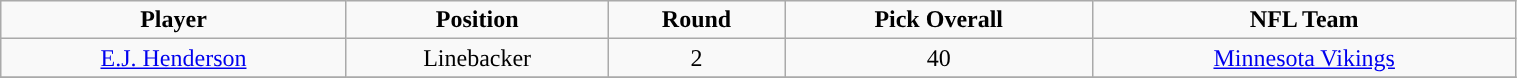<table class="wikitable" width="80%">
<tr align="center">
<td><strong>Player</strong></td>
<td><strong>Position</strong></td>
<td><strong>Round</strong></td>
<td><strong>Pick Overall</strong></td>
<td><strong>NFL Team</strong></td>
</tr>
<tr align="center" bgcolor="">
<td><a href='#'>E.J. Henderson</a></td>
<td>Linebacker</td>
<td>2</td>
<td>40</td>
<td><a href='#'>Minnesota Vikings</a></td>
</tr>
<tr align="center" bgcolor="">
</tr>
</table>
